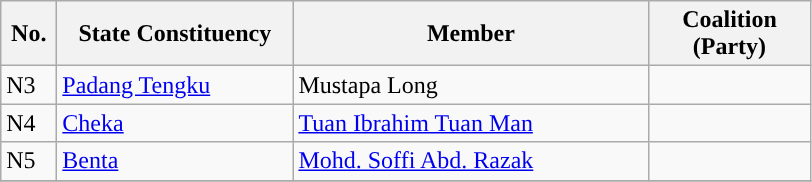<table class="wikitable">
<tr>
<th width="30">No.</th>
<th width="150">State Constituency</th>
<th width="230">Member</th>
<th width="100">Coalition (Party)</th>
</tr>
<tr>
<td>N3</td>
<td><a href='#'>Padang Tengku</a></td>
<td>Mustapa Long</td>
<td></td>
</tr>
<tr>
<td>N4</td>
<td><a href='#'>Cheka</a></td>
<td><a href='#'>Tuan Ibrahim Tuan Man</a></td>
<td></td>
</tr>
<tr>
<td>N5</td>
<td><a href='#'>Benta</a></td>
<td><a href='#'>Mohd. Soffi Abd. Razak</a></td>
<td></td>
</tr>
<tr>
</tr>
</table>
